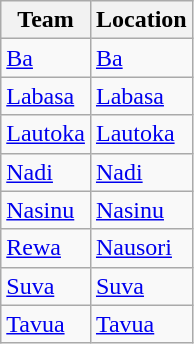<table class="wikitable sortable">
<tr>
<th>Team</th>
<th>Location</th>
</tr>
<tr>
<td><a href='#'>Ba</a></td>
<td><a href='#'>Ba</a></td>
</tr>
<tr>
<td><a href='#'>Labasa</a></td>
<td><a href='#'>Labasa</a></td>
</tr>
<tr>
<td><a href='#'>Lautoka</a></td>
<td><a href='#'>Lautoka</a></td>
</tr>
<tr>
<td><a href='#'>Nadi</a></td>
<td><a href='#'>Nadi</a></td>
</tr>
<tr>
<td><a href='#'>Nasinu</a></td>
<td><a href='#'>Nasinu</a></td>
</tr>
<tr>
<td><a href='#'>Rewa</a></td>
<td><a href='#'>Nausori</a></td>
</tr>
<tr>
<td><a href='#'>Suva</a></td>
<td><a href='#'>Suva</a></td>
</tr>
<tr>
<td><a href='#'>Tavua</a></td>
<td><a href='#'>Tavua</a></td>
</tr>
</table>
